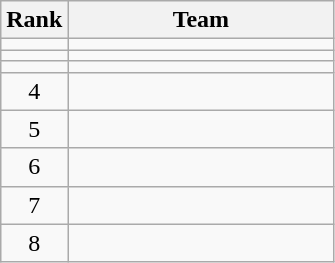<table class="wikitable">
<tr>
<th>Rank</th>
<th width=170>Team</th>
</tr>
<tr>
<td align=center></td>
<td></td>
</tr>
<tr>
<td align=center></td>
<td></td>
</tr>
<tr>
<td align=center></td>
<td></td>
</tr>
<tr>
<td align=center>4</td>
<td></td>
</tr>
<tr>
<td align=center>5</td>
<td></td>
</tr>
<tr>
<td align=center>6</td>
<td></td>
</tr>
<tr>
<td align=center>7</td>
<td></td>
</tr>
<tr>
<td align=center>8</td>
<td></td>
</tr>
</table>
